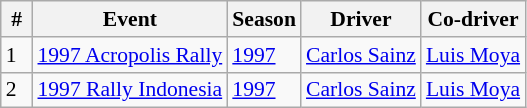<table class="wikitable" style="font-size: 90%; ">
<tr>
<th> # </th>
<th>Event</th>
<th>Season</th>
<th>Driver</th>
<th>Co-driver</th>
</tr>
<tr>
<td>1</td>
<td> <a href='#'>1997 Acropolis Rally</a></td>
<td><a href='#'>1997</a></td>
<td> <a href='#'>Carlos Sainz</a></td>
<td> <a href='#'>Luis Moya</a></td>
</tr>
<tr>
<td>2</td>
<td> <a href='#'>1997 Rally Indonesia</a></td>
<td><a href='#'>1997</a></td>
<td> <a href='#'>Carlos Sainz</a></td>
<td> <a href='#'>Luis Moya</a></td>
</tr>
</table>
